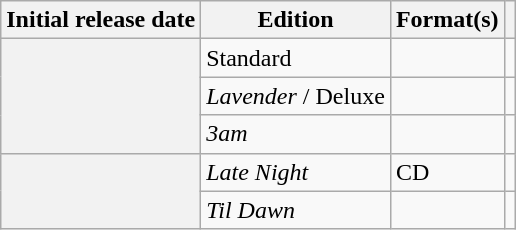<table class="wikitable sortable plainrowheaders">
<tr>
<th scope="col">Initial release date</th>
<th scope="col">Edition</th>
<th scope="col">Format(s)</th>
<th scope="col" class="unsortable"></th>
</tr>
<tr>
<th scope="row" rowspan="3"></th>
<td>Standard</td>
<td></td>
<td style="text-align:center;"></td>
</tr>
<tr>
<td><em>Lavender</em> / Deluxe</td>
<td></td>
<td style="text-align:center;"></td>
</tr>
<tr>
<td><em>3am</em></td>
<td></td>
<td style="text-align:center;"></td>
</tr>
<tr>
<th scope="row" rowspan="2"></th>
<td><em>Late Night</em></td>
<td>CD</td>
<td style="text-align:center;"></td>
</tr>
<tr>
<td><em>Til Dawn</em></td>
<td></td>
<td style="text-align:center;"></td>
</tr>
</table>
